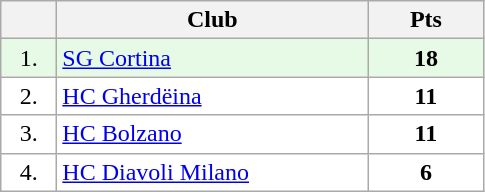<table class="wikitable">
<tr>
<th width="30"></th>
<th width="200">Club</th>
<th width="70">Pts</th>
</tr>
<tr bgcolor="#e6fae6" align="center">
<td>1.</td>
<td align="left"><a href='#'>SG Cortina</a></td>
<td><strong>18</strong></td>
</tr>
<tr bgcolor="#FFFFFF" align="center">
<td>2.</td>
<td align="left"><a href='#'>HC Gherdëina</a></td>
<td><strong>11</strong></td>
</tr>
<tr bgcolor="#FFFFFF" align="center">
<td>3.</td>
<td align="left"><a href='#'>HC Bolzano</a></td>
<td><strong>11</strong></td>
</tr>
<tr bgcolor="#FFFFFF" align="center">
<td>4.</td>
<td align="left"><a href='#'>HC Diavoli Milano</a></td>
<td><strong>6</strong></td>
</tr>
</table>
